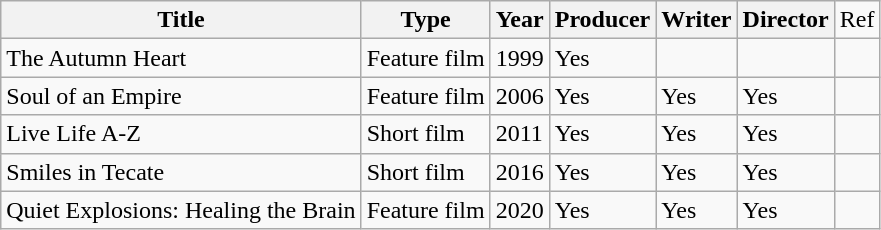<table class="wikitable">
<tr>
<th>Title</th>
<th>Type</th>
<th>Year</th>
<th>Producer</th>
<th>Writer</th>
<th>Director</th>
<td>Ref</td>
</tr>
<tr>
<td>The Autumn Heart</td>
<td>Feature film</td>
<td>1999</td>
<td>Yes</td>
<td></td>
<td></td>
<td></td>
</tr>
<tr>
<td>Soul of an Empire</td>
<td>Feature film</td>
<td>2006</td>
<td>Yes</td>
<td>Yes</td>
<td>Yes</td>
<td></td>
</tr>
<tr>
<td>Live Life A-Z</td>
<td>Short film</td>
<td>2011</td>
<td>Yes</td>
<td>Yes</td>
<td>Yes</td>
<td></td>
</tr>
<tr>
<td>Smiles in Tecate</td>
<td>Short film</td>
<td>2016</td>
<td>Yes</td>
<td>Yes</td>
<td>Yes</td>
<td></td>
</tr>
<tr>
<td>Quiet Explosions: Healing the Brain</td>
<td>Feature film</td>
<td>2020</td>
<td>Yes</td>
<td>Yes</td>
<td>Yes</td>
<td></td>
</tr>
</table>
